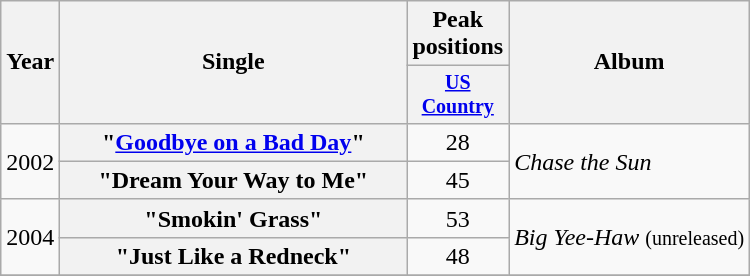<table class="wikitable plainrowheaders" style="text-align:center;">
<tr>
<th rowspan="2">Year</th>
<th rowspan="2" style="width:14em;">Single</th>
<th colspan="1">Peak positions</th>
<th rowspan="2">Album</th>
</tr>
<tr style="font-size:smaller;">
<th width="60"><a href='#'>US Country</a></th>
</tr>
<tr>
<td rowspan="2">2002</td>
<th scope="row">"<a href='#'>Goodbye on a Bad Day</a>"</th>
<td>28</td>
<td align="left" rowspan="2"><em>Chase the Sun</em></td>
</tr>
<tr>
<th scope="row">"Dream Your Way to Me"</th>
<td>45</td>
</tr>
<tr>
<td rowspan="2">2004</td>
<th scope="row">"Smokin' Grass"</th>
<td>53</td>
<td align="left" rowspan="2"><em>Big Yee-Haw</em> <small>(unreleased)</small></td>
</tr>
<tr>
<th scope="row">"Just Like a Redneck"</th>
<td>48</td>
</tr>
<tr>
</tr>
</table>
